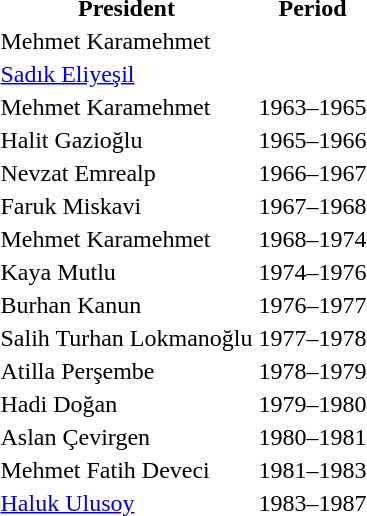<table style="padding:4px;">
<tr>
<th colspan="2"></th>
</tr>
<tr>
<th>President</th>
<th>Period</th>
</tr>
<tr>
<td> Mehmet Karamehmet</td>
<td></td>
</tr>
<tr>
<td> <a href='#'>Sadık Eliyeşil</a></td>
<td></td>
</tr>
<tr>
<td> Mehmet Karamehmet</td>
<td>1963–1965</td>
</tr>
<tr>
<td> Halit Gazioğlu</td>
<td>1965–1966</td>
</tr>
<tr>
<td> Nevzat Emrealp</td>
<td>1966–1967</td>
</tr>
<tr>
<td> Faruk Miskavi</td>
<td>1967–1968</td>
</tr>
<tr>
<td> Mehmet Karamehmet</td>
<td>1968–1974</td>
</tr>
<tr>
<td> Kaya Mutlu</td>
<td>1974–1976</td>
</tr>
<tr>
<td> Burhan Kanun</td>
<td>1976–1977</td>
</tr>
<tr>
<td> Salih Turhan Lokmanoğlu</td>
<td>1977–1978</td>
</tr>
<tr>
<td> Atilla Perşembe</td>
<td>1978–1979</td>
</tr>
<tr>
<td> Hadi Doğan</td>
<td>1979–1980</td>
</tr>
<tr>
<td> Aslan Çevirgen</td>
<td>1980–1981</td>
</tr>
<tr>
<td> Mehmet Fatih Deveci</td>
<td>1981–1983</td>
</tr>
<tr>
<td> <a href='#'>Haluk Ulusoy</a></td>
<td>1983–1987</td>
</tr>
</table>
